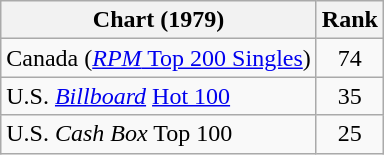<table class="wikitable sortable">
<tr>
<th>Chart (1979)</th>
<th>Rank</th>
</tr>
<tr>
<td>Canada (<a href='#'><em>RPM</em> Top 200 Singles</a>)</td>
<td style="text-align:center;">74</td>
</tr>
<tr>
<td>U.S. <em><a href='#'>Billboard</a></em> <a href='#'>Hot 100</a></td>
<td style="text-align:center;">35</td>
</tr>
<tr>
<td>U.S. <em>Cash Box</em> Top 100</td>
<td style="text-align:center;">25</td>
</tr>
</table>
